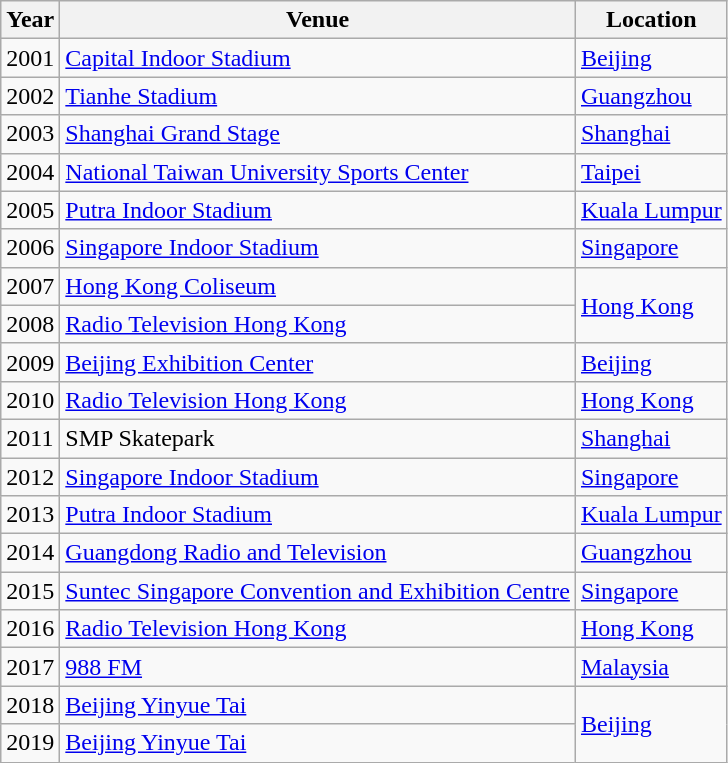<table class="wikitable">
<tr>
<th>Year</th>
<th>Venue</th>
<th>Location</th>
</tr>
<tr>
<td>2001</td>
<td><a href='#'>Capital Indoor Stadium</a></td>
<td><a href='#'>Beijing</a></td>
</tr>
<tr>
<td>2002</td>
<td><a href='#'>Tianhe Stadium</a></td>
<td><a href='#'>Guangzhou</a></td>
</tr>
<tr>
<td>2003</td>
<td><a href='#'>Shanghai Grand Stage</a></td>
<td><a href='#'>Shanghai</a></td>
</tr>
<tr>
<td>2004</td>
<td><a href='#'>National Taiwan University Sports Center</a></td>
<td><a href='#'>Taipei</a></td>
</tr>
<tr>
<td>2005</td>
<td><a href='#'>Putra Indoor Stadium</a></td>
<td><a href='#'>Kuala Lumpur</a></td>
</tr>
<tr>
<td>2006</td>
<td><a href='#'>Singapore Indoor Stadium</a></td>
<td><a href='#'>Singapore</a></td>
</tr>
<tr>
<td>2007</td>
<td><a href='#'>Hong Kong Coliseum</a></td>
<td rowspan="2"><a href='#'>Hong Kong</a></td>
</tr>
<tr>
<td>2008</td>
<td><a href='#'>Radio Television Hong Kong</a></td>
</tr>
<tr>
<td>2009</td>
<td><a href='#'>Beijing Exhibition Center</a></td>
<td><a href='#'>Beijing</a></td>
</tr>
<tr>
<td>2010</td>
<td><a href='#'>Radio Television Hong Kong</a></td>
<td><a href='#'>Hong Kong</a></td>
</tr>
<tr>
<td>2011</td>
<td>SMP Skatepark</td>
<td><a href='#'>Shanghai</a></td>
</tr>
<tr>
<td>2012</td>
<td><a href='#'>Singapore Indoor Stadium</a></td>
<td><a href='#'>Singapore</a></td>
</tr>
<tr>
<td>2013</td>
<td><a href='#'>Putra Indoor Stadium</a></td>
<td><a href='#'>Kuala Lumpur</a></td>
</tr>
<tr>
<td>2014</td>
<td><a href='#'>Guangdong Radio and Television</a></td>
<td><a href='#'>Guangzhou</a></td>
</tr>
<tr>
<td>2015</td>
<td><a href='#'>Suntec Singapore Convention and Exhibition Centre</a></td>
<td><a href='#'>Singapore</a></td>
</tr>
<tr>
<td>2016</td>
<td><a href='#'>Radio Television Hong Kong</a></td>
<td><a href='#'>Hong Kong</a></td>
</tr>
<tr>
<td>2017</td>
<td><a href='#'>988 FM</a></td>
<td><a href='#'>Malaysia</a></td>
</tr>
<tr>
<td>2018</td>
<td><a href='#'>Beijing Yinyue Tai</a></td>
<td rowspan="2"><a href='#'>Beijing</a></td>
</tr>
<tr>
<td>2019</td>
<td><a href='#'>Beijing Yinyue Tai</a></td>
</tr>
</table>
